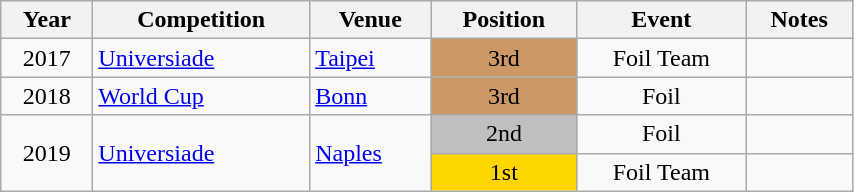<table class="wikitable" width=45% style="font-size:100%; text-align:center;">
<tr>
<th>Year</th>
<th>Competition</th>
<th>Venue</th>
<th>Position</th>
<th>Event</th>
<th>Notes</th>
</tr>
<tr>
<td rowspan=1>2017</td>
<td rowspan=1 align=left><a href='#'>Universiade</a></td>
<td rowspan=1 align=left> <a href='#'>Taipei</a></td>
<td bgcolor=cc9966>3rd</td>
<td>Foil Team</td>
<td></td>
</tr>
<tr>
<td>2018</td>
<td align=left><a href='#'>World Cup</a></td>
<td align=left> <a href='#'>Bonn</a></td>
<td bgcolor=cc9966>3rd</td>
<td>Foil</td>
<td></td>
</tr>
<tr>
<td rowspan=2>2019</td>
<td rowspan=2 align=left><a href='#'>Universiade</a></td>
<td rowspan=2 align=left> <a href='#'>Naples</a></td>
<td bgcolor=silver>2nd</td>
<td>Foil</td>
<td></td>
</tr>
<tr>
<td bgcolor=gold>1st</td>
<td>Foil Team</td>
<td></td>
</tr>
</table>
